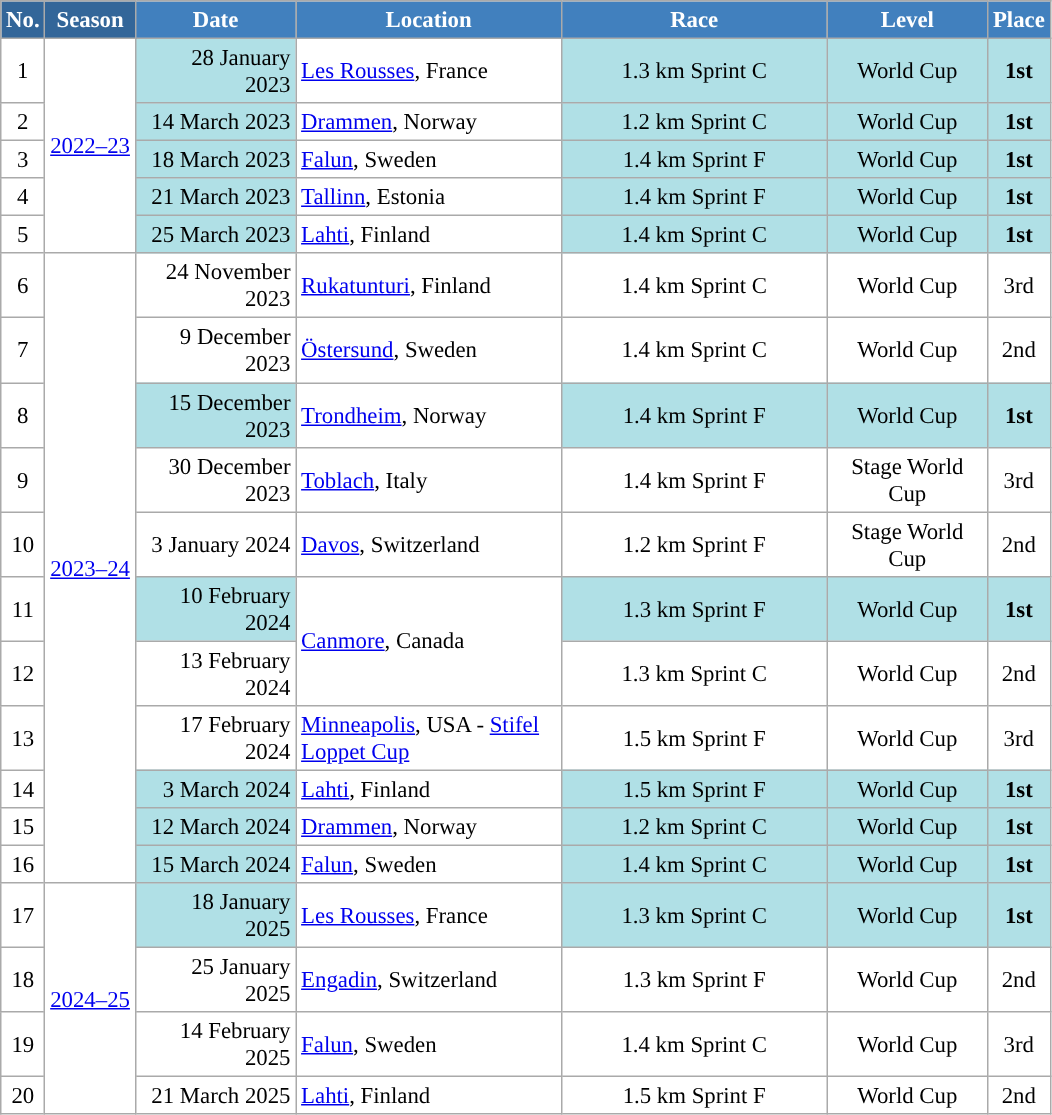<table class="wikitable sortable" style="font-size:95%; text-align:center; border:grey solid 1px; border-collapse:collapse; background:#ffffff;">
<tr style="background:#efefef;">
<th style="background-color:#369; color:white;">No.</th>
<th style="background-color:#369; color:white;">Season</th>
<th style="background-color:#4180be; color:white; width:100px;">Date</th>
<th style="background-color:#4180be; color:white; width:170px;">Location</th>
<th style="background-color:#4180be; color:white; width:170px;">Race</th>
<th style="background-color:#4180be; color:white; width:100px;">Level</th>
<th style="background-color:#4180be; color:white;">Place</th>
</tr>
<tr>
<td align=center>1</td>
<td rowspan=5 align=center><a href='#'>2022–23</a></td>
<td bgcolor="#BOEOE6" align=right>28 January 2023</td>
<td align=left> <a href='#'>Les Rousses</a>, France</td>
<td bgcolor="#BOEOE6">1.3 km Sprint C</td>
<td bgcolor="#BOEOE6">World Cup</td>
<td bgcolor="#BOEOE6"><strong>1st</strong></td>
</tr>
<tr>
<td align=center>2</td>
<td bgcolor="#BOEOE6" align=right>14 March 2023</td>
<td align=left> <a href='#'>Drammen</a>, Norway</td>
<td bgcolor="#BOEOE6">1.2 km Sprint C</td>
<td bgcolor="#BOEOE6">World Cup</td>
<td bgcolor="#BOEOE6"><strong>1st</strong></td>
</tr>
<tr>
<td align=center>3</td>
<td bgcolor="#BOEOE6" align=right>18 March 2023</td>
<td align=left> <a href='#'>Falun</a>, Sweden</td>
<td bgcolor="#BOEOE6">1.4 km Sprint F</td>
<td bgcolor="#BOEOE6">World Cup</td>
<td bgcolor="#BOEOE6"><strong>1st</strong></td>
</tr>
<tr>
<td align=center>4</td>
<td bgcolor="#BOEOE6" align=right>21 March 2023</td>
<td align=left> <a href='#'>Tallinn</a>, Estonia</td>
<td bgcolor="#BOEOE6">1.4 km Sprint F</td>
<td bgcolor="#BOEOE6">World Cup</td>
<td bgcolor="#BOEOE6"><strong>1st</strong></td>
</tr>
<tr>
<td align=center>5</td>
<td bgcolor="#BOEOE6" align=right>25 March 2023</td>
<td align=left> <a href='#'>Lahti</a>, Finland</td>
<td bgcolor="#BOEOE6">1.4 km Sprint C</td>
<td bgcolor="#BOEOE6">World Cup</td>
<td bgcolor="#BOEOE6"><strong>1st</strong></td>
</tr>
<tr>
<td align=center>6</td>
<td rowspan=11 align=center><a href='#'>2023–24</a></td>
<td align=right>24 November 2023</td>
<td align=left> <a href='#'>Rukatunturi</a>, Finland</td>
<td>1.4 km Sprint C</td>
<td>World Cup</td>
<td>3rd</td>
</tr>
<tr>
<td align=center>7</td>
<td align=right>9 December 2023</td>
<td align=left> <a href='#'>Östersund</a>, Sweden</td>
<td>1.4 km Sprint C</td>
<td>World Cup</td>
<td>2nd</td>
</tr>
<tr>
<td align=center>8</td>
<td bgcolor="#BOEOE6" align=right>15 December 2023</td>
<td align=left> <a href='#'>Trondheim</a>, Norway</td>
<td bgcolor="#BOEOE6">1.4 km Sprint F</td>
<td bgcolor="#BOEOE6">World Cup</td>
<td bgcolor="#BOEOE6"><strong>1st</strong></td>
</tr>
<tr>
<td align=center>9</td>
<td align=right>30 December 2023</td>
<td align=left> <a href='#'>Toblach</a>, Italy</td>
<td>1.4 km Sprint F</td>
<td>Stage World Cup</td>
<td>3rd</td>
</tr>
<tr>
<td align=center>10</td>
<td align=right>3 January 2024</td>
<td align=left> <a href='#'>Davos</a>, Switzerland</td>
<td>1.2 km Sprint F</td>
<td>Stage World Cup</td>
<td>2nd</td>
</tr>
<tr>
<td align=center>11</td>
<td bgcolor="#BOEOE6" align=right>10 February 2024</td>
<td rowspan=2 align=left> <a href='#'>Canmore</a>, Canada</td>
<td bgcolor="#BOEOE6">1.3 km Sprint F</td>
<td bgcolor="#BOEOE6">World Cup</td>
<td bgcolor="#BOEOE6"><strong>1st</strong></td>
</tr>
<tr>
<td align=center>12</td>
<td align=right>13 February 2024</td>
<td>1.3 km Sprint C</td>
<td>World Cup</td>
<td>2nd</td>
</tr>
<tr>
<td align=center>13</td>
<td align=right>17 February 2024</td>
<td align=left> <a href='#'>Minneapolis</a>, USA - <a href='#'>Stifel Loppet Cup</a></td>
<td>1.5 km Sprint F</td>
<td>World Cup</td>
<td>3rd</td>
</tr>
<tr>
<td align=center>14</td>
<td bgcolor="#BOEOE6" align=right>3 March 2024</td>
<td align=left> <a href='#'>Lahti</a>, Finland</td>
<td bgcolor="#BOEOE6">1.5 km Sprint F</td>
<td bgcolor="#BOEOE6">World Cup</td>
<td bgcolor="#BOEOE6"><strong>1st</strong></td>
</tr>
<tr>
<td align=center>15</td>
<td bgcolor="#BOEOE6" align=right>12 March 2024</td>
<td align=left> <a href='#'>Drammen</a>, Norway</td>
<td bgcolor="#BOEOE6">1.2 km Sprint C</td>
<td bgcolor="#BOEOE6">World Cup</td>
<td bgcolor="#BOEOE6"><strong>1st</strong></td>
</tr>
<tr>
<td align=center>16</td>
<td bgcolor="#BOEOE6" align=right>15 March 2024</td>
<td align=left> <a href='#'>Falun</a>, Sweden</td>
<td bgcolor="#BOEOE6">1.4 km Sprint C</td>
<td bgcolor="#BOEOE6">World Cup</td>
<td bgcolor="#BOEOE6"><strong>1st</strong></td>
</tr>
<tr>
<td align=center>17</td>
<td rowspan=4 align=center><a href='#'>2024–25</a></td>
<td bgcolor="#BOEOE6" align=right>18 January 2025</td>
<td align=left> <a href='#'>Les Rousses</a>, France</td>
<td bgcolor="#BOEOE6">1.3 km Sprint C</td>
<td bgcolor="#BOEOE6">World Cup</td>
<td bgcolor="#BOEOE6"><strong>1st</strong></td>
</tr>
<tr>
<td align=center>18</td>
<td align=right>25 January 2025</td>
<td align=left> <a href='#'>Engadin</a>, Switzerland</td>
<td>1.3 km Sprint F</td>
<td>World Cup</td>
<td>2nd</td>
</tr>
<tr>
<td align=center>19</td>
<td align=right>14 February 2025</td>
<td align=left> <a href='#'>Falun</a>, Sweden</td>
<td>1.4 km Sprint C</td>
<td>World Cup</td>
<td>3rd</td>
</tr>
<tr>
<td align=center>20</td>
<td align=right>21 March 2025</td>
<td align=left> <a href='#'>Lahti</a>, Finland</td>
<td>1.5 km Sprint F</td>
<td>World Cup</td>
<td>2nd</td>
</tr>
</table>
